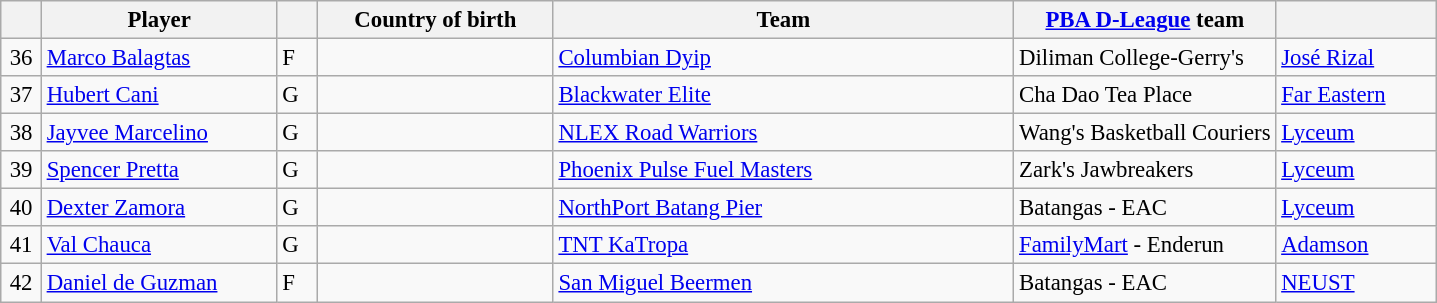<table class="wikitable plainrowheaders" style="text-align:left; font-size:95%;">
<tr>
<th scope="col" style="width:20px;"></th>
<th scope="col" style="width:150px;">Player</th>
<th scope="col" style="width:20px;"></th>
<th scope="col" style="width:150px;">Country of birth</th>
<th scope="col" style="width:300px;">Team</th>
<th scope="col" style="width:300px:"><a href='#'> PBA D-League</a> team</th>
<th scope="col" style="width:100px;"></th>
</tr>
<tr>
<td align=center>36</td>
<td><a href='#'>Marco Balagtas</a></td>
<td>F</td>
<td></td>
<td><a href='#'>Columbian Dyip</a></td>
<td>Diliman College-Gerry's</td>
<td><a href='#'>José Rizal</a></td>
</tr>
<tr>
<td align=center>37</td>
<td><a href='#'>Hubert Cani</a></td>
<td>G</td>
<td></td>
<td><a href='#'>Blackwater Elite</a></td>
<td>Cha Dao Tea Place</td>
<td><a href='#'>Far Eastern</a></td>
</tr>
<tr>
<td align=center>38</td>
<td><a href='#'>Jayvee Marcelino</a></td>
<td>G</td>
<td></td>
<td><a href='#'>NLEX Road Warriors</a></td>
<td>Wang's Basketball Couriers</td>
<td><a href='#'>Lyceum</a></td>
</tr>
<tr>
<td align=center>39</td>
<td><a href='#'>Spencer Pretta</a></td>
<td>G</td>
<td></td>
<td><a href='#'>Phoenix Pulse Fuel Masters</a></td>
<td>Zark's Jawbreakers</td>
<td><a href='#'>Lyceum</a></td>
</tr>
<tr>
<td align=center>40</td>
<td><a href='#'>Dexter Zamora</a></td>
<td>G</td>
<td></td>
<td><a href='#'>NorthPort Batang Pier</a></td>
<td>Batangas - EAC</td>
<td><a href='#'>Lyceum</a></td>
</tr>
<tr>
<td align=center>41</td>
<td><a href='#'>Val Chauca</a></td>
<td>G</td>
<td></td>
<td><a href='#'>TNT KaTropa</a></td>
<td><a href='#'>FamilyMart</a> - Enderun</td>
<td><a href='#'>Adamson</a></td>
</tr>
<tr>
<td align=center>42</td>
<td><a href='#'>Daniel de Guzman</a></td>
<td>F</td>
<td></td>
<td><a href='#'>San Miguel Beermen</a></td>
<td>Batangas - EAC</td>
<td><a href='#'>NEUST</a></td>
</tr>
</table>
